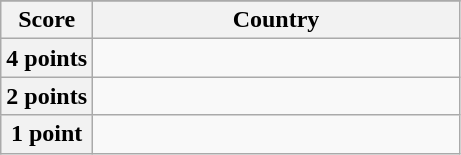<table class="wikitable">
<tr>
</tr>
<tr>
<th scope="col" width="20%">Score</th>
<th scope="col">Country</th>
</tr>
<tr>
<th scope="row">4 points</th>
<td></td>
</tr>
<tr>
<th scope="row">2 points</th>
<td></td>
</tr>
<tr>
<th scope="row">1 point</th>
<td></td>
</tr>
</table>
